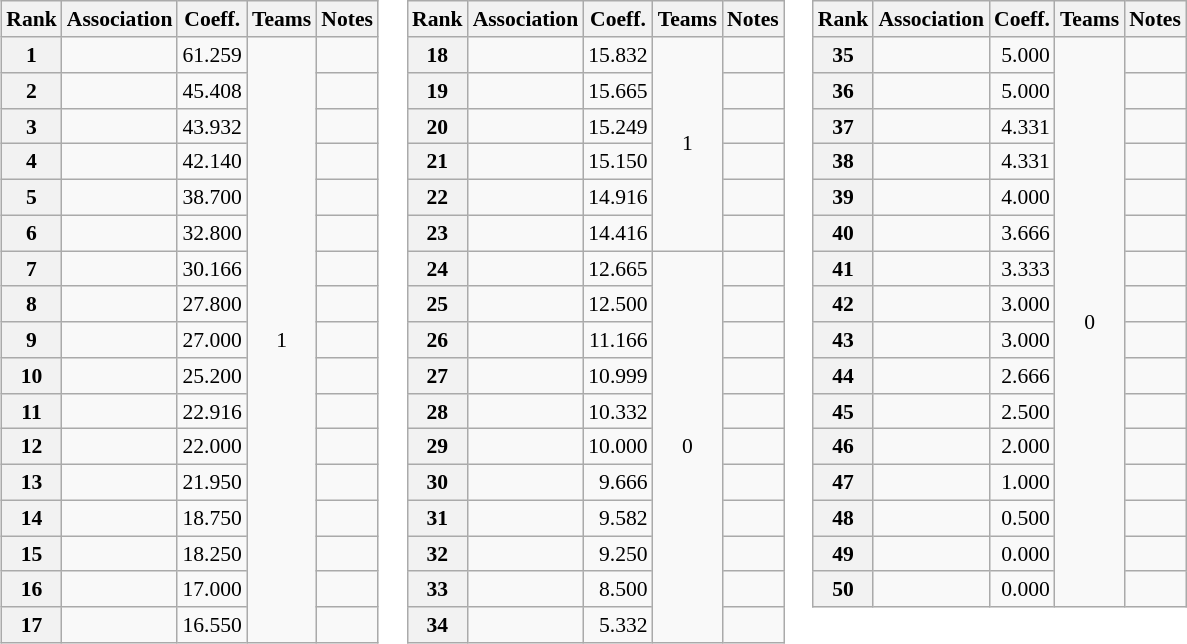<table>
<tr valign=top style="font-size:90%">
<td><br><table class="wikitable">
<tr>
<th>Rank</th>
<th>Association</th>
<th>Coeff.</th>
<th>Teams</th>
<th>Notes</th>
</tr>
<tr>
<th>1</th>
<td></td>
<td align=right>61.259</td>
<td align=center rowspan=17>1</td>
<td></td>
</tr>
<tr>
<th>2</th>
<td></td>
<td align=right>45.408</td>
<td></td>
</tr>
<tr>
<th>3</th>
<td></td>
<td align=right>43.932</td>
<td></td>
</tr>
<tr>
<th>4</th>
<td></td>
<td align=right>42.140</td>
<td></td>
</tr>
<tr>
<th>5</th>
<td></td>
<td align=right>38.700</td>
<td></td>
</tr>
<tr>
<th>6</th>
<td></td>
<td align=right>32.800</td>
<td></td>
</tr>
<tr>
<th>7</th>
<td></td>
<td align=right>30.166</td>
<td></td>
</tr>
<tr>
<th>8</th>
<td></td>
<td align=right>27.800</td>
<td></td>
</tr>
<tr>
<th>9</th>
<td></td>
<td align=right>27.000</td>
<td></td>
</tr>
<tr>
<th>10</th>
<td></td>
<td align=right>25.200</td>
<td></td>
</tr>
<tr>
<th>11</th>
<td></td>
<td align=right>22.916</td>
<td></td>
</tr>
<tr>
<th>12</th>
<td></td>
<td align=right>22.000</td>
<td></td>
</tr>
<tr>
<th>13</th>
<td></td>
<td align=right>21.950</td>
<td></td>
</tr>
<tr>
<th>14</th>
<td></td>
<td align=right>18.750</td>
<td></td>
</tr>
<tr>
<th>15</th>
<td></td>
<td align=right>18.250</td>
<td></td>
</tr>
<tr>
<th>16</th>
<td></td>
<td align=right>17.000</td>
<td></td>
</tr>
<tr>
<th>17</th>
<td></td>
<td align=right>16.550</td>
<td></td>
</tr>
</table>
</td>
<td><br><table class="wikitable">
<tr>
<th>Rank</th>
<th>Association</th>
<th>Coeff.</th>
<th>Teams</th>
<th>Notes</th>
</tr>
<tr>
<th>18</th>
<td></td>
<td align=right>15.832</td>
<td align=center rowspan=6>1</td>
<td></td>
</tr>
<tr>
<th>19</th>
<td></td>
<td align=right>15.665</td>
<td></td>
</tr>
<tr>
<th>20</th>
<td></td>
<td align=right>15.249</td>
<td></td>
</tr>
<tr>
<th>21</th>
<td></td>
<td align=right>15.150</td>
<td></td>
</tr>
<tr>
<th>22</th>
<td></td>
<td align=right>14.916</td>
<td></td>
</tr>
<tr>
<th>23</th>
<td></td>
<td align=right>14.416</td>
<td></td>
</tr>
<tr>
<th>24</th>
<td></td>
<td align=right>12.665</td>
<td align=center rowspan=11>0</td>
<td></td>
</tr>
<tr>
<th>25</th>
<td></td>
<td align=right>12.500</td>
<td></td>
</tr>
<tr>
<th>26</th>
<td></td>
<td align=right>11.166</td>
<td></td>
</tr>
<tr>
<th>27</th>
<td></td>
<td align=right>10.999</td>
<td></td>
</tr>
<tr>
<th>28</th>
<td></td>
<td align=right>10.332</td>
<td></td>
</tr>
<tr>
<th>29</th>
<td></td>
<td align=right>10.000</td>
<td></td>
</tr>
<tr>
<th>30</th>
<td></td>
<td align=right>9.666</td>
<td></td>
</tr>
<tr>
<th>31</th>
<td></td>
<td align=right>9.582</td>
<td></td>
</tr>
<tr>
<th>32</th>
<td></td>
<td align=right>9.250</td>
<td></td>
</tr>
<tr>
<th>33</th>
<td></td>
<td align=right>8.500</td>
<td></td>
</tr>
<tr>
<th>34</th>
<td></td>
<td align=right>5.332</td>
<td></td>
</tr>
</table>
</td>
<td><br><table class="wikitable">
<tr>
<th>Rank</th>
<th>Association</th>
<th>Coeff.</th>
<th>Teams</th>
<th>Notes</th>
</tr>
<tr>
<th>35</th>
<td></td>
<td align=right>5.000</td>
<td align=center rowspan=16>0</td>
<td></td>
</tr>
<tr>
<th>36</th>
<td></td>
<td align=right>5.000</td>
<td></td>
</tr>
<tr>
<th>37</th>
<td></td>
<td align=right>4.331</td>
<td></td>
</tr>
<tr>
<th>38</th>
<td></td>
<td align=right>4.331</td>
<td></td>
</tr>
<tr>
<th>39</th>
<td></td>
<td align=right>4.000</td>
<td></td>
</tr>
<tr>
<th>40</th>
<td></td>
<td align=right>3.666</td>
<td></td>
</tr>
<tr>
<th>41</th>
<td></td>
<td align=right>3.333</td>
<td></td>
</tr>
<tr>
<th>42</th>
<td></td>
<td align=right>3.000</td>
<td></td>
</tr>
<tr>
<th>43</th>
<td></td>
<td align=right>3.000</td>
<td></td>
</tr>
<tr>
<th>44</th>
<td></td>
<td align=right>2.666</td>
<td></td>
</tr>
<tr>
<th>45</th>
<td></td>
<td align=right>2.500</td>
<td></td>
</tr>
<tr>
<th>46</th>
<td></td>
<td align=right>2.000</td>
<td></td>
</tr>
<tr>
<th>47</th>
<td></td>
<td align=right>1.000</td>
<td></td>
</tr>
<tr>
<th>48</th>
<td></td>
<td align=right>0.500</td>
<td></td>
</tr>
<tr>
<th>49</th>
<td></td>
<td align=right>0.000</td>
<td></td>
</tr>
<tr>
<th>50</th>
<td></td>
<td align=right>0.000</td>
<td></td>
</tr>
</table>
</td>
</tr>
</table>
